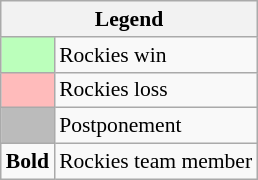<table class="wikitable" style="font-size:90%">
<tr>
<th colspan="2">Legend</th>
</tr>
<tr>
<td bgcolor="#bbffbb"> </td>
<td>Rockies win</td>
</tr>
<tr>
<td bgcolor="#ffbbbb"> </td>
<td>Rockies loss</td>
</tr>
<tr>
<td bgcolor="#bbbbbb"> </td>
<td>Postponement</td>
</tr>
<tr>
<td><strong>Bold</strong></td>
<td>Rockies team member</td>
</tr>
</table>
